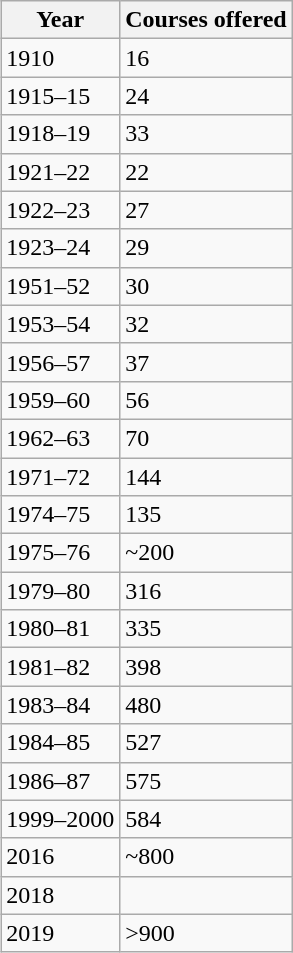<table class="wikitable" style="float: right; margin-left:1em">
<tr>
<th>Year</th>
<th>Courses offered</th>
</tr>
<tr>
<td>1910</td>
<td>16</td>
</tr>
<tr>
<td>1915–15</td>
<td>24</td>
</tr>
<tr>
<td>1918–19</td>
<td>33</td>
</tr>
<tr>
<td>1921–22</td>
<td>22</td>
</tr>
<tr>
<td>1922–23</td>
<td>27</td>
</tr>
<tr>
<td>1923–24</td>
<td>29</td>
</tr>
<tr>
<td>1951–52</td>
<td>30</td>
</tr>
<tr>
<td>1953–54</td>
<td>32</td>
</tr>
<tr>
<td>1956–57</td>
<td>37</td>
</tr>
<tr>
<td>1959–60</td>
<td>56</td>
</tr>
<tr>
<td>1962–63</td>
<td>70</td>
</tr>
<tr>
<td>1971–72</td>
<td>144</td>
</tr>
<tr>
<td>1974–75</td>
<td>135</td>
</tr>
<tr>
<td>1975–76</td>
<td>~200</td>
</tr>
<tr>
<td>1979–80</td>
<td>316</td>
</tr>
<tr>
<td>1980–81</td>
<td>335</td>
</tr>
<tr>
<td>1981–82</td>
<td>398</td>
</tr>
<tr>
<td>1983–84</td>
<td>480</td>
</tr>
<tr>
<td>1984–85</td>
<td>527</td>
</tr>
<tr>
<td>1986–87</td>
<td>575</td>
</tr>
<tr>
<td>1999–2000</td>
<td>584</td>
</tr>
<tr>
<td>2016</td>
<td>~800</td>
</tr>
<tr>
<td>2018</td>
<td></td>
</tr>
<tr>
<td>2019</td>
<td>>900</td>
</tr>
</table>
